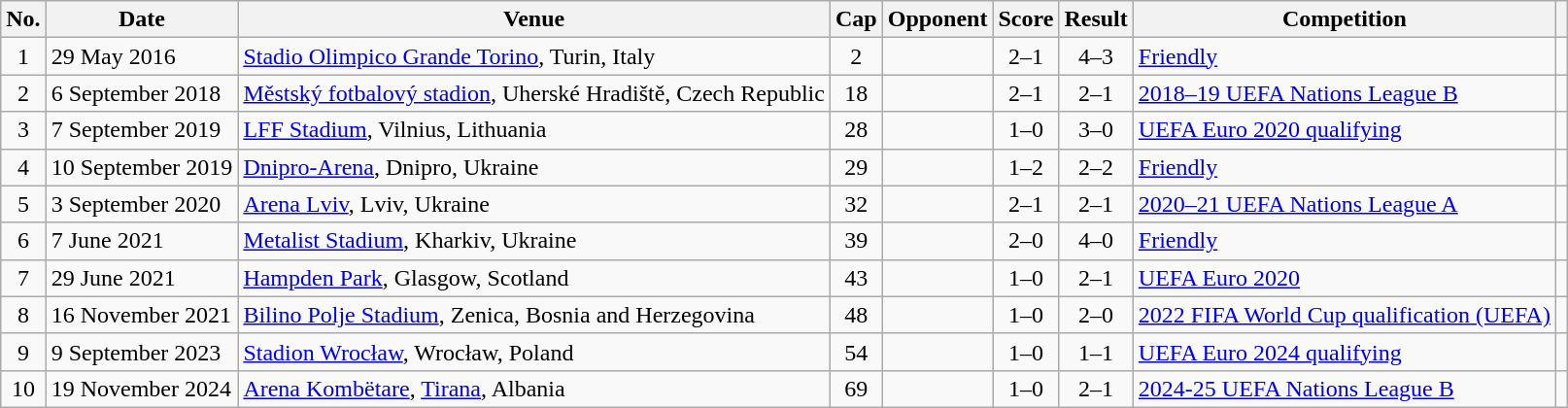<table class="wikitable sortable">
<tr>
<th scope=col>No.</th>
<th scope=col>Date</th>
<th scope=col>Venue</th>
<th scope=col>Cap</th>
<th scope=col>Opponent</th>
<th scope=col>Score</th>
<th scope=col>Result</th>
<th scope=col>Competition</th>
<th scope=col class=unsortable></th>
</tr>
<tr>
<td align=center>1</td>
<td>29 May 2016</td>
<td><a href='#'>Stadio Olimpico Grande Torino</a>, Turin, Italy</td>
<td align=center>2</td>
<td></td>
<td align=center>2–1</td>
<td align=center>4–3</td>
<td><a href='#'>Friendly</a></td>
<td align=center></td>
</tr>
<tr>
<td align=center>2</td>
<td>6 September 2018</td>
<td><a href='#'>Městský fotbalový stadion</a>, Uherské Hradiště, Czech Republic</td>
<td align=center>18</td>
<td></td>
<td align=center>2–1</td>
<td align=center>2–1</td>
<td><a href='#'>2018–19 UEFA Nations League B</a></td>
<td align=center></td>
</tr>
<tr>
<td align=center>3</td>
<td>7 September 2019</td>
<td><a href='#'>LFF Stadium</a>, Vilnius, Lithuania</td>
<td align=center>28</td>
<td></td>
<td align=center>1–0</td>
<td align=center>3–0</td>
<td><a href='#'>UEFA Euro 2020 qualifying</a></td>
<td align=center></td>
</tr>
<tr>
<td align=center>4</td>
<td>10 September 2019</td>
<td><a href='#'>Dnipro-Arena</a>, Dnipro, Ukraine</td>
<td align=center>29</td>
<td></td>
<td align=center>1–2</td>
<td align=center>2–2</td>
<td><a href='#'>Friendly</a></td>
<td align=center></td>
</tr>
<tr>
<td align=center>5</td>
<td>3 September 2020</td>
<td><a href='#'>Arena Lviv</a>, Lviv, Ukraine</td>
<td align=center>32</td>
<td></td>
<td align=center>2–1</td>
<td align=center>2–1</td>
<td><a href='#'>2020–21 UEFA Nations League A</a></td>
<td align=center></td>
</tr>
<tr>
<td align=center>6</td>
<td>7 June 2021</td>
<td><a href='#'>Metalist Stadium</a>, Kharkiv, Ukraine</td>
<td align=center>39</td>
<td></td>
<td align=center>2–0</td>
<td align=center>4–0</td>
<td><a href='#'>Friendly</a></td>
<td align=center></td>
</tr>
<tr>
<td align=center>7</td>
<td>29 June 2021</td>
<td><a href='#'>Hampden Park</a>, Glasgow, Scotland</td>
<td align=center>43</td>
<td></td>
<td align=center>1–0</td>
<td align=center>2–1 </td>
<td><a href='#'>UEFA Euro 2020</a></td>
<td align=center></td>
</tr>
<tr>
<td align=center>8</td>
<td>16 November 2021</td>
<td><a href='#'>Bilino Polje Stadium</a>, Zenica, Bosnia and Herzegovina</td>
<td align=center>48</td>
<td></td>
<td align=center>1–0</td>
<td align=center>2–0</td>
<td><a href='#'>2022 FIFA World Cup qualification (UEFA)</a></td>
<td align=center></td>
</tr>
<tr>
<td align=center>9</td>
<td>9 September 2023</td>
<td><a href='#'>Stadion Wrocław</a>, Wrocław, Poland</td>
<td align=center>54</td>
<td></td>
<td align=center>1–0</td>
<td align=center>1–1</td>
<td><a href='#'>UEFA Euro 2024 qualifying</a></td>
<td align=center></td>
</tr>
<tr>
<td align=center>10</td>
<td>19 November 2024</td>
<td><a href='#'>Arena Kombëtare</a>, <a href='#'>Tirana</a>, Albania</td>
<td align=center>69</td>
<td></td>
<td align=center>1–0</td>
<td align=center>2–1</td>
<td><a href='#'>2024-25 UEFA Nations League B</a></td>
<td align=center></td>
</tr>
</table>
